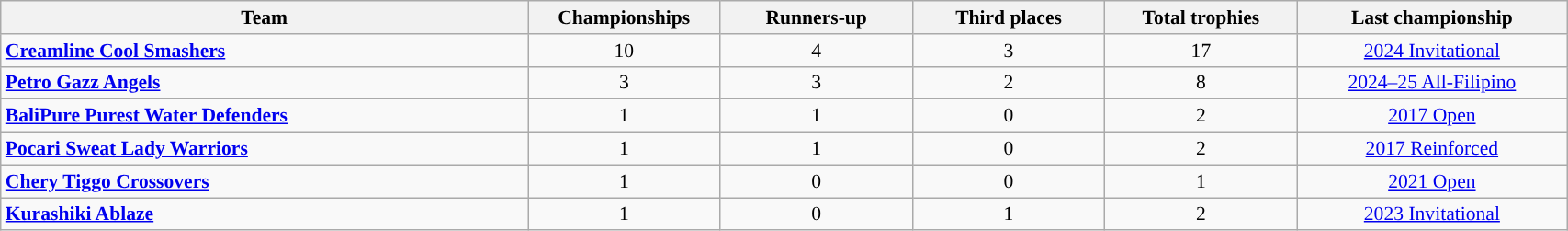<table class="wikitable sortable" style="font-size:90%; text-align:center" width="90%">
<tr>
<th style="width:20em;">Team</th>
<th style="width:7em;">Championships</th>
<th style="width:7em;">Runners-up</th>
<th style="width:7em;">Third places</th>
<th style="width:7em;">Total trophies</th>
<th style="width:10em;">Last championship</th>
</tr>
<tr>
<td align=left><strong><a href='#'>Creamline Cool Smashers</a></strong></td>
<td>10</td>
<td>4</td>
<td>3</td>
<td>17</td>
<td><a href='#'>2024 Invitational</a></td>
</tr>
<tr>
<td align=left><strong><a href='#'>Petro Gazz Angels</a></strong></td>
<td>3</td>
<td>3</td>
<td>2</td>
<td>8</td>
<td><a href='#'>2024–25 All-Filipino</a></td>
</tr>
<tr>
<td align=left><strong><a href='#'>BaliPure Purest Water Defenders</a></strong></td>
<td>1</td>
<td>1</td>
<td>0</td>
<td>2</td>
<td><a href='#'>2017 Open</a></td>
</tr>
<tr>
<td align=left><strong><a href='#'>Pocari Sweat Lady Warriors</a></strong></td>
<td>1</td>
<td>1</td>
<td>0</td>
<td>2</td>
<td><a href='#'>2017 Reinforced</a></td>
</tr>
<tr>
<td align=left><strong><a href='#'>Chery Tiggo Crossovers</a></strong></td>
<td>1</td>
<td>0</td>
<td>0</td>
<td>1</td>
<td><a href='#'>2021 Open</a></td>
</tr>
<tr>
<td align=left><strong><a href='#'>Kurashiki Ablaze</a></strong></td>
<td>1</td>
<td>0</td>
<td>1</td>
<td>2</td>
<td><a href='#'>2023 Invitational</a></td>
</tr>
</table>
